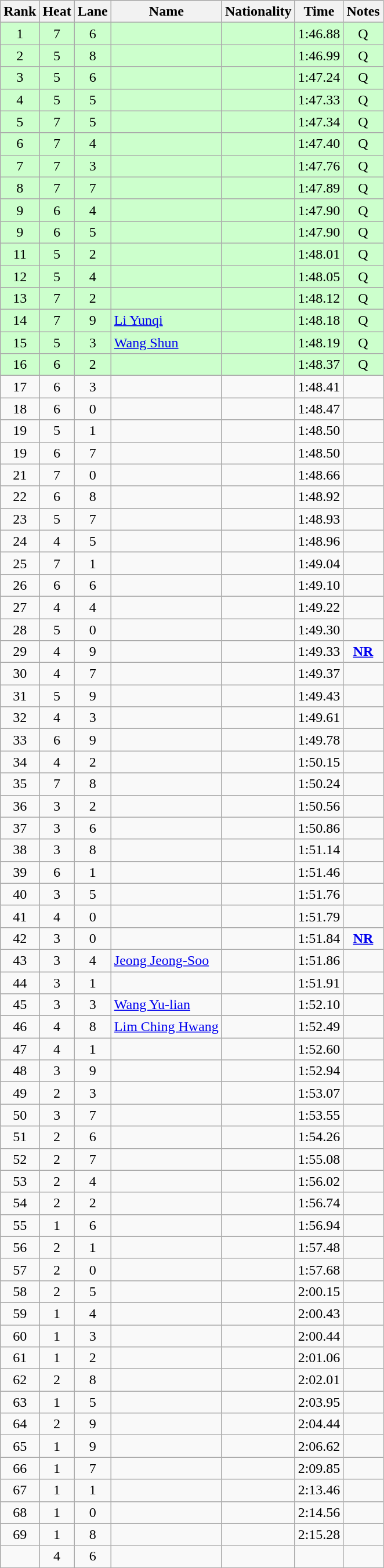<table class="wikitable sortable" style="text-align:center">
<tr>
<th>Rank</th>
<th>Heat</th>
<th>Lane</th>
<th>Name</th>
<th>Nationality</th>
<th>Time</th>
<th>Notes</th>
</tr>
<tr bgcolor=ccffcc>
<td>1</td>
<td>7</td>
<td>6</td>
<td align=left></td>
<td align=left></td>
<td>1:46.88</td>
<td>Q</td>
</tr>
<tr bgcolor=ccffcc>
<td>2</td>
<td>5</td>
<td>8</td>
<td align=left></td>
<td align=left></td>
<td>1:46.99</td>
<td>Q</td>
</tr>
<tr bgcolor=ccffcc>
<td>3</td>
<td>5</td>
<td>6</td>
<td align=left></td>
<td align=left></td>
<td>1:47.24</td>
<td>Q</td>
</tr>
<tr bgcolor=ccffcc>
<td>4</td>
<td>5</td>
<td>5</td>
<td align=left></td>
<td align=left></td>
<td>1:47.33</td>
<td>Q</td>
</tr>
<tr bgcolor=ccffcc>
<td>5</td>
<td>7</td>
<td>5</td>
<td align=left></td>
<td align=left></td>
<td>1:47.34</td>
<td>Q</td>
</tr>
<tr bgcolor=ccffcc>
<td>6</td>
<td>7</td>
<td>4</td>
<td align=left></td>
<td align=left></td>
<td>1:47.40</td>
<td>Q</td>
</tr>
<tr bgcolor=ccffcc>
<td>7</td>
<td>7</td>
<td>3</td>
<td align=left></td>
<td align=left></td>
<td>1:47.76</td>
<td>Q</td>
</tr>
<tr bgcolor=ccffcc>
<td>8</td>
<td>7</td>
<td>7</td>
<td align=left></td>
<td align=left></td>
<td>1:47.89</td>
<td>Q</td>
</tr>
<tr bgcolor=ccffcc>
<td>9</td>
<td>6</td>
<td>4</td>
<td align=left></td>
<td align=left></td>
<td>1:47.90</td>
<td>Q</td>
</tr>
<tr bgcolor=ccffcc>
<td>9</td>
<td>6</td>
<td>5</td>
<td align=left></td>
<td align=left></td>
<td>1:47.90</td>
<td>Q</td>
</tr>
<tr bgcolor=ccffcc>
<td>11</td>
<td>5</td>
<td>2</td>
<td align=left></td>
<td align=left></td>
<td>1:48.01</td>
<td>Q</td>
</tr>
<tr bgcolor=ccffcc>
<td>12</td>
<td>5</td>
<td>4</td>
<td align=left></td>
<td align=left></td>
<td>1:48.05</td>
<td>Q</td>
</tr>
<tr bgcolor=ccffcc>
<td>13</td>
<td>7</td>
<td>2</td>
<td align=left></td>
<td align=left></td>
<td>1:48.12</td>
<td>Q</td>
</tr>
<tr bgcolor=ccffcc>
<td>14</td>
<td>7</td>
<td>9</td>
<td align=left><a href='#'>Li Yunqi</a></td>
<td align=left></td>
<td>1:48.18</td>
<td>Q</td>
</tr>
<tr bgcolor=ccffcc>
<td>15</td>
<td>5</td>
<td>3</td>
<td align=left><a href='#'>Wang Shun</a></td>
<td align=left></td>
<td>1:48.19</td>
<td>Q</td>
</tr>
<tr bgcolor=ccffcc>
<td>16</td>
<td>6</td>
<td>2</td>
<td align=left></td>
<td align=left></td>
<td>1:48.37</td>
<td>Q</td>
</tr>
<tr>
<td>17</td>
<td>6</td>
<td>3</td>
<td align=left></td>
<td align=left></td>
<td>1:48.41</td>
<td></td>
</tr>
<tr>
<td>18</td>
<td>6</td>
<td>0</td>
<td align=left></td>
<td align=left></td>
<td>1:48.47</td>
<td></td>
</tr>
<tr>
<td>19</td>
<td>5</td>
<td>1</td>
<td align=left></td>
<td align=left></td>
<td>1:48.50</td>
<td></td>
</tr>
<tr>
<td>19</td>
<td>6</td>
<td>7</td>
<td align=left></td>
<td align=left></td>
<td>1:48.50</td>
<td></td>
</tr>
<tr>
<td>21</td>
<td>7</td>
<td>0</td>
<td align=left></td>
<td align=left></td>
<td>1:48.66</td>
<td></td>
</tr>
<tr>
<td>22</td>
<td>6</td>
<td>8</td>
<td align=left></td>
<td align=left></td>
<td>1:48.92</td>
<td></td>
</tr>
<tr>
<td>23</td>
<td>5</td>
<td>7</td>
<td align=left></td>
<td align=left></td>
<td>1:48.93</td>
<td></td>
</tr>
<tr>
<td>24</td>
<td>4</td>
<td>5</td>
<td align=left></td>
<td align=left></td>
<td>1:48.96</td>
<td></td>
</tr>
<tr>
<td>25</td>
<td>7</td>
<td>1</td>
<td align=left></td>
<td align=left></td>
<td>1:49.04</td>
<td></td>
</tr>
<tr>
<td>26</td>
<td>6</td>
<td>6</td>
<td align=left></td>
<td align=left></td>
<td>1:49.10</td>
<td></td>
</tr>
<tr>
<td>27</td>
<td>4</td>
<td>4</td>
<td align=left></td>
<td align=left></td>
<td>1:49.22</td>
<td></td>
</tr>
<tr>
<td>28</td>
<td>5</td>
<td>0</td>
<td align=left></td>
<td align=left></td>
<td>1:49.30</td>
<td></td>
</tr>
<tr>
<td>29</td>
<td>4</td>
<td>9</td>
<td align=left></td>
<td align=left></td>
<td>1:49.33</td>
<td><strong><a href='#'>NR</a></strong></td>
</tr>
<tr>
<td>30</td>
<td>4</td>
<td>7</td>
<td align=left></td>
<td align=left></td>
<td>1:49.37</td>
<td></td>
</tr>
<tr>
<td>31</td>
<td>5</td>
<td>9</td>
<td align=left></td>
<td align=left></td>
<td>1:49.43</td>
<td></td>
</tr>
<tr>
<td>32</td>
<td>4</td>
<td>3</td>
<td align=left></td>
<td align=left></td>
<td>1:49.61</td>
<td></td>
</tr>
<tr>
<td>33</td>
<td>6</td>
<td>9</td>
<td align=left></td>
<td align=left></td>
<td>1:49.78</td>
<td></td>
</tr>
<tr>
<td>34</td>
<td>4</td>
<td>2</td>
<td align=left></td>
<td align=left></td>
<td>1:50.15</td>
<td></td>
</tr>
<tr>
<td>35</td>
<td>7</td>
<td>8</td>
<td align=left></td>
<td align=left></td>
<td>1:50.24</td>
<td></td>
</tr>
<tr>
<td>36</td>
<td>3</td>
<td>2</td>
<td align=left></td>
<td align=left></td>
<td>1:50.56</td>
<td></td>
</tr>
<tr>
<td>37</td>
<td>3</td>
<td>6</td>
<td align=left></td>
<td align=left></td>
<td>1:50.86</td>
<td></td>
</tr>
<tr>
<td>38</td>
<td>3</td>
<td>8</td>
<td align=left></td>
<td align=left></td>
<td>1:51.14</td>
<td></td>
</tr>
<tr>
<td>39</td>
<td>6</td>
<td>1</td>
<td align=left></td>
<td align=left></td>
<td>1:51.46</td>
<td></td>
</tr>
<tr>
<td>40</td>
<td>3</td>
<td>5</td>
<td align=left></td>
<td align=left></td>
<td>1:51.76</td>
<td></td>
</tr>
<tr>
<td>41</td>
<td>4</td>
<td>0</td>
<td align=left></td>
<td align=left></td>
<td>1:51.79</td>
<td></td>
</tr>
<tr>
<td>42</td>
<td>3</td>
<td>0</td>
<td align=left></td>
<td align=left></td>
<td>1:51.84</td>
<td><strong><a href='#'>NR</a></strong></td>
</tr>
<tr>
<td>43</td>
<td>3</td>
<td>4</td>
<td align=left><a href='#'>Jeong Jeong-Soo</a></td>
<td align=left></td>
<td>1:51.86</td>
<td></td>
</tr>
<tr>
<td>44</td>
<td>3</td>
<td>1</td>
<td align=left></td>
<td align=left></td>
<td>1:51.91</td>
<td></td>
</tr>
<tr>
<td>45</td>
<td>3</td>
<td>3</td>
<td align=left><a href='#'>Wang Yu-lian</a></td>
<td align=left></td>
<td>1:52.10</td>
<td></td>
</tr>
<tr>
<td>46</td>
<td>4</td>
<td>8</td>
<td align=left><a href='#'>Lim Ching Hwang</a></td>
<td align=left></td>
<td>1:52.49</td>
<td></td>
</tr>
<tr>
<td>47</td>
<td>4</td>
<td>1</td>
<td align=left></td>
<td align=left></td>
<td>1:52.60</td>
<td></td>
</tr>
<tr>
<td>48</td>
<td>3</td>
<td>9</td>
<td align=left></td>
<td align=left></td>
<td>1:52.94</td>
<td></td>
</tr>
<tr>
<td>49</td>
<td>2</td>
<td>3</td>
<td align=left></td>
<td align=left></td>
<td>1:53.07</td>
<td></td>
</tr>
<tr>
<td>50</td>
<td>3</td>
<td>7</td>
<td align=left></td>
<td align=left></td>
<td>1:53.55</td>
<td></td>
</tr>
<tr>
<td>51</td>
<td>2</td>
<td>6</td>
<td align=left></td>
<td align=left></td>
<td>1:54.26</td>
<td></td>
</tr>
<tr>
<td>52</td>
<td>2</td>
<td>7</td>
<td align=left></td>
<td align=left></td>
<td>1:55.08</td>
<td></td>
</tr>
<tr>
<td>53</td>
<td>2</td>
<td>4</td>
<td align=left></td>
<td align=left></td>
<td>1:56.02</td>
<td></td>
</tr>
<tr>
<td>54</td>
<td>2</td>
<td>2</td>
<td align=left></td>
<td align=left></td>
<td>1:56.74</td>
<td></td>
</tr>
<tr>
<td>55</td>
<td>1</td>
<td>6</td>
<td align=left></td>
<td align=left></td>
<td>1:56.94</td>
<td></td>
</tr>
<tr>
<td>56</td>
<td>2</td>
<td>1</td>
<td align=left></td>
<td align=left></td>
<td>1:57.48</td>
<td></td>
</tr>
<tr>
<td>57</td>
<td>2</td>
<td>0</td>
<td align=left></td>
<td align=left></td>
<td>1:57.68</td>
<td></td>
</tr>
<tr>
<td>58</td>
<td>2</td>
<td>5</td>
<td align=left></td>
<td align=left></td>
<td>2:00.15</td>
<td></td>
</tr>
<tr>
<td>59</td>
<td>1</td>
<td>4</td>
<td align=left></td>
<td align=left></td>
<td>2:00.43</td>
<td></td>
</tr>
<tr>
<td>60</td>
<td>1</td>
<td>3</td>
<td align=left></td>
<td align=left></td>
<td>2:00.44</td>
<td></td>
</tr>
<tr>
<td>61</td>
<td>1</td>
<td>2</td>
<td align=left></td>
<td align=left></td>
<td>2:01.06</td>
<td></td>
</tr>
<tr>
<td>62</td>
<td>2</td>
<td>8</td>
<td align=left></td>
<td align=left></td>
<td>2:02.01</td>
<td></td>
</tr>
<tr>
<td>63</td>
<td>1</td>
<td>5</td>
<td align=left></td>
<td align=left></td>
<td>2:03.95</td>
<td></td>
</tr>
<tr>
<td>64</td>
<td>2</td>
<td>9</td>
<td align=left></td>
<td align=left></td>
<td>2:04.44</td>
<td></td>
</tr>
<tr>
<td>65</td>
<td>1</td>
<td>9</td>
<td align=left></td>
<td align=left></td>
<td>2:06.62</td>
<td></td>
</tr>
<tr>
<td>66</td>
<td>1</td>
<td>7</td>
<td align=left></td>
<td align=left></td>
<td>2:09.85</td>
<td></td>
</tr>
<tr>
<td>67</td>
<td>1</td>
<td>1</td>
<td align=left></td>
<td align=left></td>
<td>2:13.46</td>
<td></td>
</tr>
<tr>
<td>68</td>
<td>1</td>
<td>0</td>
<td align=left></td>
<td align=left></td>
<td>2:14.56</td>
<td></td>
</tr>
<tr>
<td>69</td>
<td>1</td>
<td>8</td>
<td align=left></td>
<td align=left></td>
<td>2:15.28</td>
<td></td>
</tr>
<tr>
<td></td>
<td>4</td>
<td>6</td>
<td align=left></td>
<td align=left></td>
<td></td>
<td></td>
</tr>
</table>
